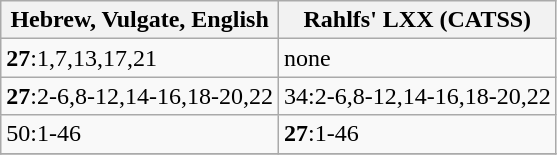<table class=wikitable>
<tr>
<th>Hebrew, Vulgate, English</th>
<th>Rahlfs' LXX (CATSS)</th>
</tr>
<tr>
<td><strong>27</strong>:1,7,13,17,21</td>
<td>none</td>
</tr>
<tr>
<td><strong>27</strong>:2-6,8-12,14-16,18-20,22</td>
<td>34:2-6,8-12,14-16,18-20,22</td>
</tr>
<tr>
<td>50:1-46</td>
<td><strong>27</strong>:1-46</td>
</tr>
<tr>
</tr>
</table>
